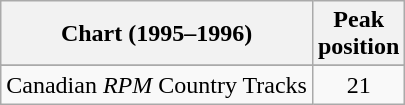<table class="wikitable sortable">
<tr>
<th>Chart (1995–1996)</th>
<th>Peak<br>position</th>
</tr>
<tr>
</tr>
<tr>
<td>Canadian <em>RPM</em> Country Tracks</td>
<td align="center">21</td>
</tr>
</table>
